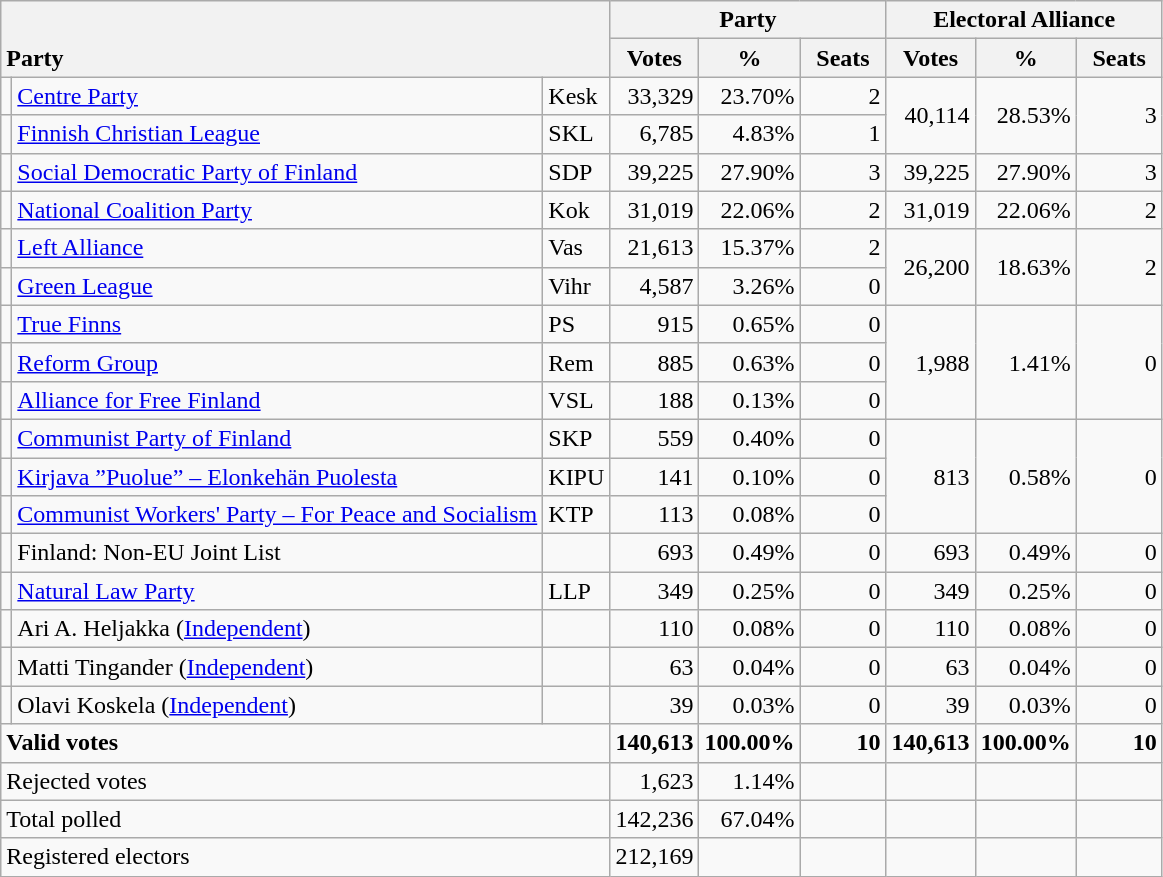<table class="wikitable" border="1" style="text-align:right;">
<tr>
<th style="text-align:left;" valign=bottom rowspan=2 colspan=3>Party</th>
<th colspan=3>Party</th>
<th colspan=3>Electoral Alliance</th>
</tr>
<tr>
<th align=center valign=bottom width="50">Votes</th>
<th align=center valign=bottom width="50">%</th>
<th align=center valign=bottom width="50">Seats</th>
<th align=center valign=bottom width="50">Votes</th>
<th align=center valign=bottom width="50">%</th>
<th align=center valign=bottom width="50">Seats</th>
</tr>
<tr>
<td></td>
<td align=left><a href='#'>Centre Party</a></td>
<td align=left>Kesk</td>
<td>33,329</td>
<td>23.70%</td>
<td>2</td>
<td rowspan=2>40,114</td>
<td rowspan=2>28.53%</td>
<td rowspan=2>3</td>
</tr>
<tr>
<td></td>
<td align=left><a href='#'>Finnish Christian League</a></td>
<td align=left>SKL</td>
<td>6,785</td>
<td>4.83%</td>
<td>1</td>
</tr>
<tr>
<td></td>
<td align=left style="white-space: nowrap;"><a href='#'>Social Democratic Party of Finland</a></td>
<td align=left>SDP</td>
<td>39,225</td>
<td>27.90%</td>
<td>3</td>
<td>39,225</td>
<td>27.90%</td>
<td>3</td>
</tr>
<tr>
<td></td>
<td align=left><a href='#'>National Coalition Party</a></td>
<td align=left>Kok</td>
<td>31,019</td>
<td>22.06%</td>
<td>2</td>
<td>31,019</td>
<td>22.06%</td>
<td>2</td>
</tr>
<tr>
<td></td>
<td align=left><a href='#'>Left Alliance</a></td>
<td align=left>Vas</td>
<td>21,613</td>
<td>15.37%</td>
<td>2</td>
<td rowspan=2>26,200</td>
<td rowspan=2>18.63%</td>
<td rowspan=2>2</td>
</tr>
<tr>
<td></td>
<td align=left><a href='#'>Green League</a></td>
<td align=left>Vihr</td>
<td>4,587</td>
<td>3.26%</td>
<td>0</td>
</tr>
<tr>
<td></td>
<td align=left><a href='#'>True Finns</a></td>
<td align=left>PS</td>
<td>915</td>
<td>0.65%</td>
<td>0</td>
<td rowspan=3>1,988</td>
<td rowspan=3>1.41%</td>
<td rowspan=3>0</td>
</tr>
<tr>
<td></td>
<td align=left><a href='#'>Reform Group</a></td>
<td align=left>Rem</td>
<td>885</td>
<td>0.63%</td>
<td>0</td>
</tr>
<tr>
<td></td>
<td align=left><a href='#'>Alliance for Free Finland</a></td>
<td align=left>VSL</td>
<td>188</td>
<td>0.13%</td>
<td>0</td>
</tr>
<tr>
<td></td>
<td align=left><a href='#'>Communist Party of Finland</a></td>
<td align=left>SKP</td>
<td>559</td>
<td>0.40%</td>
<td>0</td>
<td rowspan=3>813</td>
<td rowspan=3>0.58%</td>
<td rowspan=3>0</td>
</tr>
<tr>
<td></td>
<td align=left><a href='#'>Kirjava ”Puolue” – Elonkehän Puolesta</a></td>
<td align=left>KIPU</td>
<td>141</td>
<td>0.10%</td>
<td>0</td>
</tr>
<tr>
<td></td>
<td align=left><a href='#'>Communist Workers' Party – For Peace and Socialism</a></td>
<td align=left>KTP</td>
<td>113</td>
<td>0.08%</td>
<td>0</td>
</tr>
<tr>
<td></td>
<td align=left>Finland: Non-EU Joint List</td>
<td align=left></td>
<td>693</td>
<td>0.49%</td>
<td>0</td>
<td>693</td>
<td>0.49%</td>
<td>0</td>
</tr>
<tr>
<td></td>
<td align=left><a href='#'>Natural Law Party</a></td>
<td align=left>LLP</td>
<td>349</td>
<td>0.25%</td>
<td>0</td>
<td>349</td>
<td>0.25%</td>
<td>0</td>
</tr>
<tr>
<td></td>
<td align=left>Ari A. Heljakka (<a href='#'>Independent</a>)</td>
<td align=left></td>
<td>110</td>
<td>0.08%</td>
<td>0</td>
<td>110</td>
<td>0.08%</td>
<td>0</td>
</tr>
<tr>
<td></td>
<td align=left>Matti Tingander (<a href='#'>Independent</a>)</td>
<td align=left></td>
<td>63</td>
<td>0.04%</td>
<td>0</td>
<td>63</td>
<td>0.04%</td>
<td>0</td>
</tr>
<tr>
<td></td>
<td align=left>Olavi Koskela (<a href='#'>Independent</a>)</td>
<td align=left></td>
<td>39</td>
<td>0.03%</td>
<td>0</td>
<td>39</td>
<td>0.03%</td>
<td>0</td>
</tr>
<tr style="font-weight:bold">
<td align=left colspan=3>Valid votes</td>
<td>140,613</td>
<td>100.00%</td>
<td>10</td>
<td>140,613</td>
<td>100.00%</td>
<td>10</td>
</tr>
<tr>
<td align=left colspan=3>Rejected votes</td>
<td>1,623</td>
<td>1.14%</td>
<td></td>
<td></td>
<td></td>
<td></td>
</tr>
<tr>
<td align=left colspan=3>Total polled</td>
<td>142,236</td>
<td>67.04%</td>
<td></td>
<td></td>
<td></td>
<td></td>
</tr>
<tr>
<td align=left colspan=3>Registered electors</td>
<td>212,169</td>
<td></td>
<td></td>
<td></td>
<td></td>
<td></td>
</tr>
</table>
